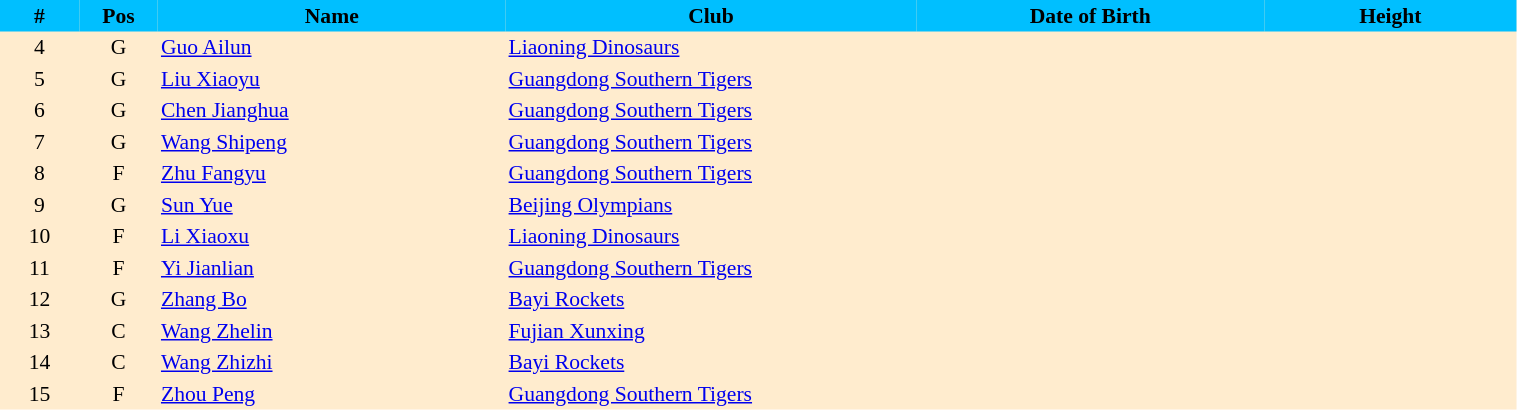<table border=0 cellpadding=2 cellspacing=0  |- bgcolor=#FFECCE style="text-align:center; font-size:90%;" width=80%>
<tr bgcolor=#00BFFF>
<th width=5%>#</th>
<th width=5%>Pos</th>
<th width=22%>Name</th>
<th width=26%>Club</th>
<th width=22%>Date of Birth</th>
<th width=16%>Height</th>
</tr>
<tr>
<td>4</td>
<td>G</td>
<td align=left><a href='#'>Guo Ailun</a></td>
<td align=left> <a href='#'>Liaoning Dinosaurs</a></td>
<td align=left></td>
<td></td>
</tr>
<tr>
<td>5</td>
<td>G</td>
<td align=left><a href='#'>Liu Xiaoyu</a></td>
<td align=left> <a href='#'>Guangdong Southern Tigers</a></td>
<td align=left></td>
<td></td>
</tr>
<tr>
<td>6</td>
<td>G</td>
<td align=left><a href='#'>Chen Jianghua</a></td>
<td align=left> <a href='#'>Guangdong Southern Tigers</a></td>
<td align=left></td>
<td></td>
</tr>
<tr>
<td>7</td>
<td>G</td>
<td align=left><a href='#'>Wang Shipeng</a></td>
<td align=left> <a href='#'>Guangdong Southern Tigers</a></td>
<td align=left></td>
<td></td>
</tr>
<tr>
<td>8</td>
<td>F</td>
<td align=left><a href='#'>Zhu Fangyu</a></td>
<td align=left> <a href='#'>Guangdong Southern Tigers</a></td>
<td align=left></td>
<td></td>
</tr>
<tr>
<td>9</td>
<td>G</td>
<td align=left><a href='#'>Sun Yue</a></td>
<td align=left> <a href='#'>Beijing Olympians</a></td>
<td align=left></td>
<td></td>
</tr>
<tr>
<td>10</td>
<td>F</td>
<td align=left><a href='#'>Li Xiaoxu</a></td>
<td align=left> <a href='#'>Liaoning Dinosaurs</a></td>
<td align=left></td>
<td></td>
</tr>
<tr>
<td>11</td>
<td>F</td>
<td align=left><a href='#'>Yi Jianlian</a></td>
<td align=left> <a href='#'>Guangdong Southern Tigers</a></td>
<td align=left></td>
<td></td>
</tr>
<tr>
<td>12</td>
<td>G</td>
<td align=left><a href='#'>Zhang Bo</a></td>
<td align=left> <a href='#'>Bayi Rockets</a></td>
<td align=left></td>
<td></td>
</tr>
<tr>
<td>13</td>
<td>C</td>
<td align=left><a href='#'>Wang Zhelin</a></td>
<td align=left> <a href='#'>Fujian Xunxing</a></td>
<td align=left></td>
<td></td>
</tr>
<tr>
<td>14</td>
<td>C</td>
<td align=left><a href='#'>Wang Zhizhi</a></td>
<td align=left> <a href='#'>Bayi Rockets</a></td>
<td align=left></td>
<td></td>
</tr>
<tr>
<td>15</td>
<td>F</td>
<td align=left><a href='#'>Zhou Peng</a></td>
<td align=left> <a href='#'>Guangdong Southern Tigers</a></td>
<td align=left></td>
<td></td>
</tr>
</table>
